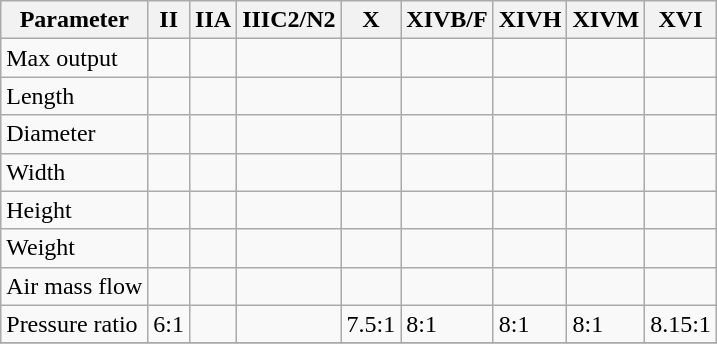<table class="wikitable" border="1">
<tr>
<th>Parameter</th>
<th>II</th>
<th>IIA</th>
<th>IIIC2/N2</th>
<th>X</th>
<th>XIVB/F</th>
<th>XIVH</th>
<th>XIVM</th>
<th>XVI</th>
</tr>
<tr>
<td>Max output</td>
<td></td>
<td></td>
<td></td>
<td></td>
<td></td>
<td></td>
<td></td>
<td></td>
</tr>
<tr>
<td>Length</td>
<td></td>
<td></td>
<td></td>
<td></td>
<td></td>
<td></td>
<td></td>
<td></td>
</tr>
<tr>
<td>Diameter</td>
<td></td>
<td></td>
<td></td>
<td></td>
<td></td>
<td></td>
<td></td>
<td></td>
</tr>
<tr>
<td>Width</td>
<td></td>
<td></td>
<td></td>
<td></td>
<td></td>
<td></td>
<td></td>
<td></td>
</tr>
<tr>
<td>Height</td>
<td></td>
<td></td>
<td></td>
<td></td>
<td></td>
<td></td>
<td></td>
<td></td>
</tr>
<tr>
<td>Weight</td>
<td></td>
<td></td>
<td></td>
<td></td>
<td></td>
<td></td>
<td></td>
<td></td>
</tr>
<tr>
<td>Air mass flow</td>
<td></td>
<td></td>
<td></td>
<td></td>
<td></td>
<td></td>
<td></td>
<td></td>
</tr>
<tr>
<td>Pressure ratio</td>
<td>6:1</td>
<td></td>
<td></td>
<td>7.5:1</td>
<td>8:1</td>
<td>8:1</td>
<td>8:1</td>
<td>8.15:1</td>
</tr>
<tr>
</tr>
</table>
